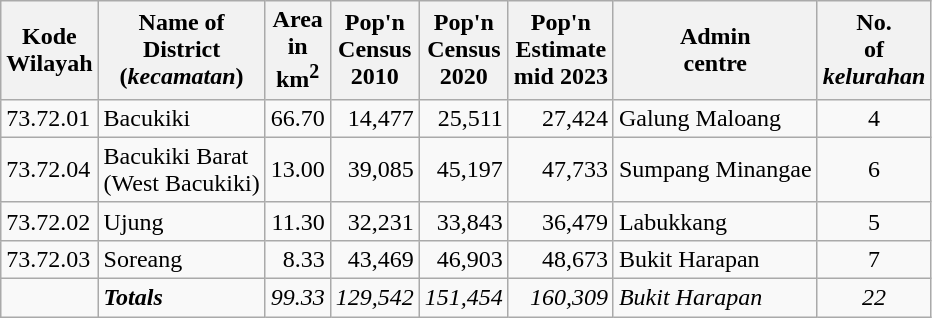<table class="sortable wikitable">
<tr>
<th>Kode <br>Wilayah</th>
<th>Name of<br>District<br>(<em>kecamatan</em>)</th>
<th>Area<br> in <br>km<sup>2</sup></th>
<th>Pop'n<br>Census<br>2010</th>
<th>Pop'n<br>Census<br>2020</th>
<th>Pop'n<br>Estimate<br>mid 2023</th>
<th>Admin<br>centre</th>
<th>No.<br> of<br><em>kelurahan</em></th>
</tr>
<tr>
<td>73.72.01</td>
<td>Bacukiki</td>
<td align="right">66.70</td>
<td align="right">14,477</td>
<td align="right">25,511</td>
<td align="right">27,424</td>
<td>Galung Maloang</td>
<td align="center">4</td>
</tr>
<tr>
<td>73.72.04</td>
<td>Bacukiki Barat <br>(West Bacukiki)</td>
<td align="right">13.00</td>
<td align="right">39,085</td>
<td align="right">45,197</td>
<td align="right">47,733</td>
<td>Sumpang Minangae</td>
<td align="center">6</td>
</tr>
<tr>
<td>73.72.02</td>
<td>Ujung</td>
<td align="right">11.30</td>
<td align="right">32,231</td>
<td align="right">33,843</td>
<td align="right">36,479</td>
<td>Labukkang</td>
<td align="center">5</td>
</tr>
<tr>
<td>73.72.03</td>
<td>Soreang</td>
<td align="right">8.33</td>
<td align="right">43,469</td>
<td align="right">46,903</td>
<td align="right">48,673</td>
<td>Bukit Harapan</td>
<td align="center">7</td>
</tr>
<tr>
<td></td>
<td><strong><em>Totals</em></strong></td>
<td align="right"><em>99.33</em></td>
<td align="right"><em>129,542</em></td>
<td align="right"><em>151,454</em></td>
<td align="right"><em>160,309</em></td>
<td><em>Bukit Harapan</em></td>
<td align="center"><em>22</em></td>
</tr>
</table>
